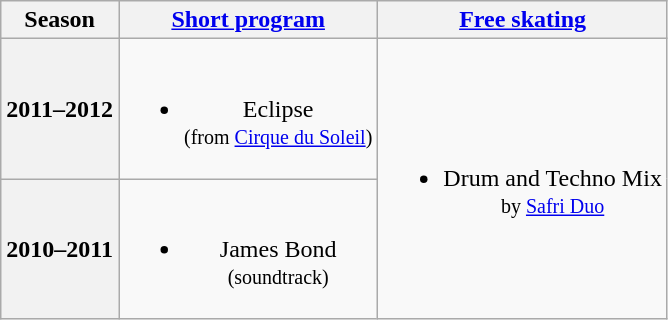<table class="wikitable" style="text-align:center">
<tr>
<th>Season</th>
<th><a href='#'>Short program</a></th>
<th><a href='#'>Free skating</a></th>
</tr>
<tr>
<th>2011–2012 <br> </th>
<td><br><ul><li>Eclipse <br><small> (from <a href='#'>Cirque du Soleil</a>) </small></li></ul></td>
<td rowspan=2><br><ul><li>Drum and Techno Mix <br><small> by <a href='#'>Safri Duo</a> </small></li></ul></td>
</tr>
<tr>
<th>2010–2011 <br> </th>
<td><br><ul><li>James Bond <br><small> (soundtrack) </small></li></ul></td>
</tr>
</table>
